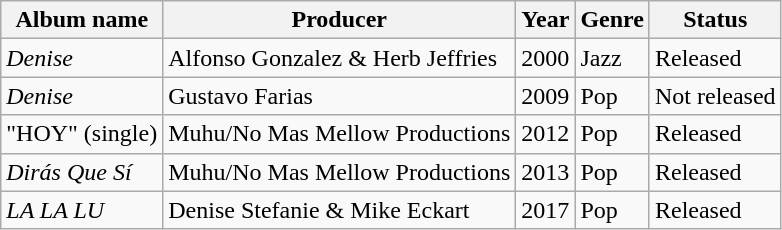<table class="wikitable">
<tr>
<th>Album name</th>
<th>Producer</th>
<th>Year</th>
<th>Genre</th>
<th>Status</th>
</tr>
<tr>
<td><em>Denise</em></td>
<td>Alfonso Gonzalez & Herb Jeffries</td>
<td>2000</td>
<td>Jazz</td>
<td>Released</td>
</tr>
<tr>
<td><em>Denise</em></td>
<td>Gustavo Farias</td>
<td>2009</td>
<td>Pop</td>
<td>Not released</td>
</tr>
<tr>
<td>"HOY" (single)</td>
<td>Muhu/No Mas Mellow Productions</td>
<td>2012</td>
<td>Pop</td>
<td>Released</td>
</tr>
<tr>
<td><em>Dirás Que Sí</em></td>
<td>Muhu/No Mas Mellow Productions</td>
<td>2013</td>
<td>Pop</td>
<td>Released</td>
</tr>
<tr>
<td><em>LA LA LU</em></td>
<td>Denise Stefanie & Mike Eckart</td>
<td>2017</td>
<td>Pop</td>
<td>Released</td>
</tr>
</table>
